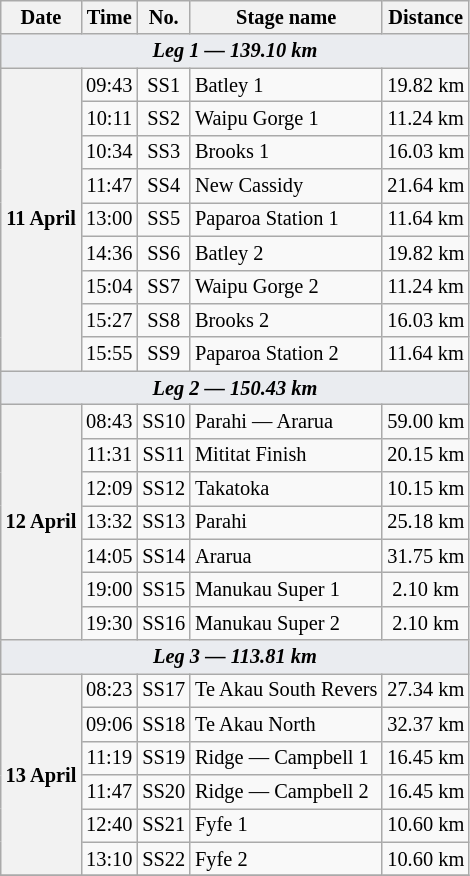<table class="wikitable" style="font-size: 85%;">
<tr>
<th>Date</th>
<th>Time</th>
<th>No.</th>
<th>Stage name</th>
<th>Distance</th>
</tr>
<tr>
<td style="background-color:#EAECF0; text-align:center" colspan="5"><strong><em>Leg 1 — 139.10 km</em></strong></td>
</tr>
<tr>
<th rowspan="9">11 April</th>
<td align="center">09:43</td>
<td align="center">SS1</td>
<td>Batley 1</td>
<td align="center">19.82 km</td>
</tr>
<tr>
<td align="center">10:11</td>
<td align="center">SS2</td>
<td>Waipu Gorge 1</td>
<td align="center">11.24 km</td>
</tr>
<tr>
<td align="center">10:34</td>
<td align="center">SS3</td>
<td>Brooks 1</td>
<td align="center">16.03 km</td>
</tr>
<tr>
<td align="center">11:47</td>
<td align="center">SS4</td>
<td>New Cassidy</td>
<td align="center">21.64 km</td>
</tr>
<tr>
<td align="center">13:00</td>
<td align="center">SS5</td>
<td>Paparoa Station 1</td>
<td align="center">11.64 km</td>
</tr>
<tr>
<td align="center">14:36</td>
<td align="center">SS6</td>
<td>Batley 2</td>
<td align="center">19.82 km</td>
</tr>
<tr>
<td align="center">15:04</td>
<td align="center">SS7</td>
<td>Waipu Gorge 2</td>
<td align="center">11.24 km</td>
</tr>
<tr>
<td align="center">15:27</td>
<td align="center">SS8</td>
<td>Brooks 2</td>
<td align="center">16.03 km</td>
</tr>
<tr>
<td align="center">15:55</td>
<td align="center">SS9</td>
<td>Paparoa Station 2</td>
<td align="center">11.64 km</td>
</tr>
<tr>
<td style="background-color:#EAECF0; text-align:center" colspan="5"><strong><em>Leg 2 — 150.43 km</em></strong></td>
</tr>
<tr>
<th rowspan="7">12 April</th>
<td align="center">08:43</td>
<td align="center">SS10</td>
<td>Parahi — Ararua</td>
<td align="center">59.00 km</td>
</tr>
<tr>
<td align="center">11:31</td>
<td align="center">SS11</td>
<td>Mititat Finish</td>
<td align="center">20.15 km</td>
</tr>
<tr>
<td align="center">12:09</td>
<td align="center">SS12</td>
<td>Takatoka</td>
<td align="center">10.15 km</td>
</tr>
<tr>
<td align="center">13:32</td>
<td align="center">SS13</td>
<td>Parahi</td>
<td align="center">25.18 km</td>
</tr>
<tr>
<td align="center">14:05</td>
<td align="center">SS14</td>
<td>Ararua</td>
<td align="center">31.75 km</td>
</tr>
<tr>
<td align="center">19:00</td>
<td align="center">SS15</td>
<td>Manukau Super 1</td>
<td align="center">2.10 km</td>
</tr>
<tr>
<td align="center">19:30</td>
<td align="center">SS16</td>
<td>Manukau Super 2</td>
<td align="center">2.10 km</td>
</tr>
<tr>
<td style="background-color:#EAECF0; text-align:center" colspan="5"><strong><em>Leg 3 — 113.81 km</em></strong></td>
</tr>
<tr>
<th rowspan="6">13 April</th>
<td align="center">08:23</td>
<td align="center">SS17</td>
<td>Te Akau South Revers</td>
<td align="center">27.34 km</td>
</tr>
<tr>
<td align="center">09:06</td>
<td align="center">SS18</td>
<td>Te Akau North</td>
<td align="center">32.37 km</td>
</tr>
<tr>
<td align="center">11:19</td>
<td align="center">SS19</td>
<td>Ridge — Campbell 1</td>
<td align="center">16.45 km</td>
</tr>
<tr>
<td align="center">11:47</td>
<td align="center">SS20</td>
<td>Ridge — Campbell 2</td>
<td align="center">16.45 km</td>
</tr>
<tr>
<td align="center">12:40</td>
<td align="center">SS21</td>
<td>Fyfe 1</td>
<td align="center">10.60 km</td>
</tr>
<tr>
<td align="center">13:10</td>
<td align="center">SS22</td>
<td>Fyfe 2</td>
<td align="center">10.60 km</td>
</tr>
<tr>
</tr>
</table>
